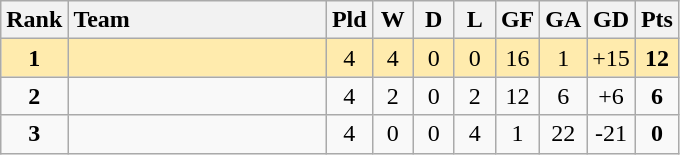<table class="wikitable" style="text-align: center;">
<tr>
<th width=30>Rank</th>
<th width=165 style="text-align:left;">Team</th>
<th width=20>Pld</th>
<th width=20>W</th>
<th width=20>D</th>
<th width=20>L</th>
<th width=20>GF</th>
<th width=20>GA</th>
<th width=20>GD</th>
<th width=20>Pts</th>
</tr>
<tr style="background:#ffebad;">
<td><strong>1</strong></td>
<td style="text-align:left;"></td>
<td>4</td>
<td>4</td>
<td>0</td>
<td>0</td>
<td>16</td>
<td>1</td>
<td>+15</td>
<td><strong>12</strong></td>
</tr>
<tr>
<td><strong>2</strong></td>
<td style="text-align:left;"></td>
<td>4</td>
<td>2</td>
<td>0</td>
<td>2</td>
<td>12</td>
<td>6</td>
<td>+6</td>
<td><strong>6</strong></td>
</tr>
<tr>
<td><strong>3</strong></td>
<td style="text-align:left;"></td>
<td>4</td>
<td>0</td>
<td>0</td>
<td>4</td>
<td>1</td>
<td>22</td>
<td>-21</td>
<td><strong>0</strong></td>
</tr>
</table>
